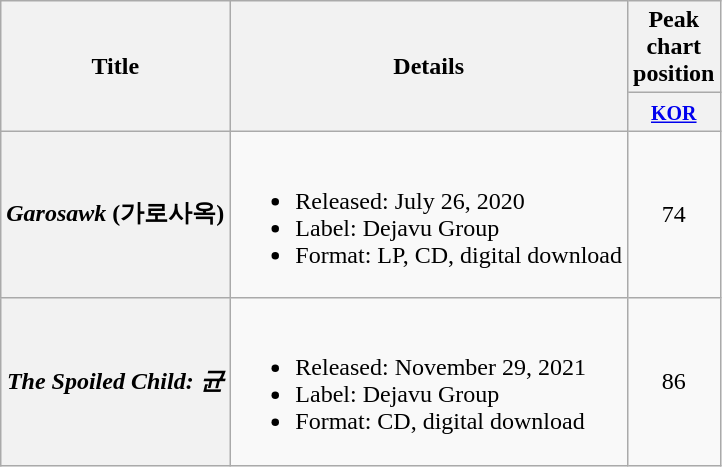<table class="wikitable plainrowheaders">
<tr>
<th rowspan="2">Title</th>
<th rowspan="2">Details</th>
<th>Peak<br>chart<br>position</th>
</tr>
<tr>
<th><a href='#'><small>KOR</small></a><br></th>
</tr>
<tr>
<th scope="row"><em>Garosawk</em> (가로사옥)</th>
<td><br><ul><li>Released: July 26, 2020</li><li>Label: Dejavu Group</li><li>Format: LP, CD, digital download</li></ul></td>
<td align="center">74</td>
</tr>
<tr>
<th scope="row"><em>The Spoiled Child: 균</em></th>
<td><br><ul><li>Released: November 29, 2021</li><li>Label: Dejavu Group</li><li>Format: CD, digital download</li></ul></td>
<td align="center">86</td>
</tr>
</table>
